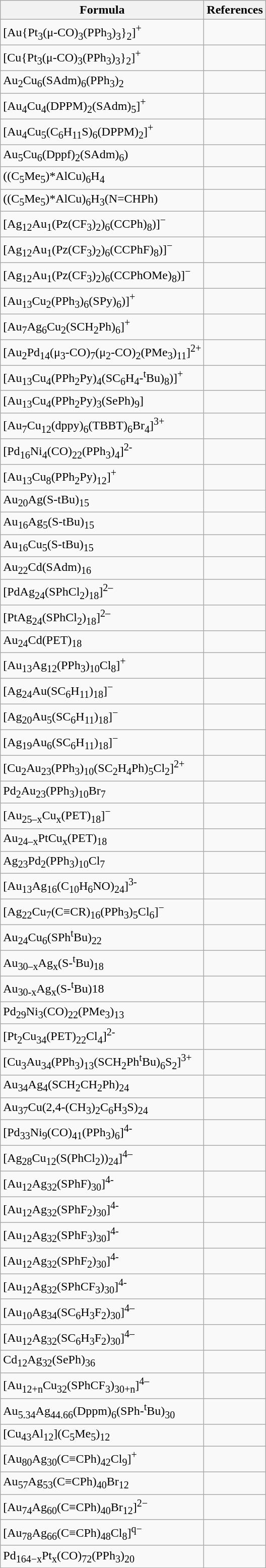<table class="wikitable">
<tr>
<th>Formula</th>
<th>References</th>
</tr>
<tr>
<td>[Au{Pt<sub>3</sub>(μ-CO)<sub>3</sub>(PPh<sub>3</sub>)<sub>3</sub>}<sub>2</sub>]<sup>+</sup></td>
<td></td>
</tr>
<tr>
<td>[Cu{Pt<sub>3</sub>(μ-CO)<sub>3</sub>(PPh<sub>3</sub>)<sub>3</sub>}<sub>2</sub>]<sup>+</sup></td>
<td></td>
</tr>
<tr>
<td>Au<sub>2</sub>Cu<sub>6</sub>(SAdm)<sub>6</sub>(PPh<sub>3</sub>)<sub>2</sub></td>
<td></td>
</tr>
<tr>
<td>[Au<sub>4</sub>Cu<sub>4</sub>(DPPM)<sub>2</sub>(SAdm)<sub>5</sub>]<sup>+</sup></td>
<td></td>
</tr>
<tr>
<td>[Au<sub>4</sub>Cu<sub>5</sub>(C<sub>6</sub>H<sub>11</sub>S)<sub>6</sub>(DPPM)<sub>2</sub>]<sup>+</sup></td>
<td></td>
</tr>
<tr>
<td>Au<sub>5</sub>Cu<sub>6</sub>(Dppf)<sub>2</sub>(SAdm)<sub>6</sub>)</td>
<td></td>
</tr>
<tr>
<td>((C<sub>5</sub>Me<sub>5</sub>)*AlCu)<sub>6</sub>H<sub>4</sub></td>
<td></td>
</tr>
<tr>
<td>((C<sub>5</sub>Me<sub>5</sub>)*AlCu)<sub>6</sub>H<sub>3</sub>(N=CHPh)</td>
<td></td>
</tr>
<tr>
<td>[Ag<sub>12</sub>Au<sub>1</sub>(Pz(CF<sub>3</sub>)<sub>2</sub>)<sub>6</sub>(CCPh)<sub>8</sub>)]<sup>−</sup></td>
<td></td>
</tr>
<tr>
<td>[Ag<sub>12</sub>Au<sub>1</sub>(Pz(CF<sub>3</sub>)<sub>2</sub>)<sub>6</sub>(CCPhF)<sub>8</sub>)]<sup>−</sup></td>
<td></td>
</tr>
<tr>
<td>[Ag<sub>12</sub>Au<sub>1</sub>(Pz(CF<sub>3</sub>)<sub>2</sub>)<sub>6</sub>(CCPhOMe)<sub>8</sub>)]<sup>−</sup></td>
<td></td>
</tr>
<tr>
<td>[Au<sub>13</sub>Cu<sub>2</sub>(PPh<sub>3</sub>)<sub>6</sub>(SPy)<sub>6</sub>)]<sup>+</sup></td>
<td></td>
</tr>
<tr>
<td>[Au<sub>7</sub>Ag<sub>6</sub>Cu<sub>2</sub>(SCH<sub>2</sub>Ph)<sub>6</sub>]<sup>+</sup></td>
<td></td>
</tr>
<tr>
<td>[Au<sub>2</sub>Pd<sub>14</sub>(μ<sub>3</sub>-CO)<sub>7</sub>(μ<sub>2</sub>-CO)<sub>2</sub>(PMe<sub>3</sub>)<sub>11</sub>]<sup>2+</sup></td>
<td></td>
</tr>
<tr>
<td>[Au<sub>13</sub>Cu<sub>4</sub>(PPh<sub>2</sub>Py)<sub>4</sub>(SC<sub>6</sub>H<sub>4</sub>-<sup>t</sup>Bu)<sub>8</sub>)]<sup>+</sup></td>
<td></td>
</tr>
<tr>
<td>[Au<sub>13</sub>Cu<sub>4</sub>(PPh<sub>2</sub>Py)<sub>3</sub>(SePh)<sub>9</sub>]</td>
<td></td>
</tr>
<tr>
<td>[Au<sub>7</sub>Cu<sub>12</sub>(dppy)<sub>6</sub>(TBBT)<sub>6</sub>Br<sub>4</sub>]<sup>3+</sup></td>
<td></td>
</tr>
<tr>
<td>[Pd<sub>16</sub>Ni<sub>4</sub>(CO)<sub>22</sub>(PPh<sub>3</sub>)<sub>4</sub>]<sup>2-</sup></td>
<td></td>
</tr>
<tr>
<td>[Au<sub>13</sub>Cu<sub>8</sub>(PPh<sub>2</sub>Py)<sub>12</sub>]<sup>+</sup></td>
<td></td>
</tr>
<tr>
<td>Au<sub>20</sub>Ag(S-tBu)<sub>15</sub></td>
<td></td>
</tr>
<tr>
<td>Au<sub>16</sub>Ag<sub>5</sub>(S-tBu)<sub>15</sub></td>
<td></td>
</tr>
<tr>
<td>Au<sub>16</sub>Cu<sub>5</sub>(S-tBu)<sub>15</sub></td>
<td></td>
</tr>
<tr>
<td>Au<sub>22</sub>Cd(SAdm)<sub>16</sub></td>
<td></td>
</tr>
<tr>
<td>[PdAg<sub>24</sub>(SPhCl<sub>2</sub>)<sub>18</sub>]<sup>2–</sup></td>
<td></td>
</tr>
<tr>
<td>[PtAg<sub>24</sub>(SPhCl<sub>2</sub>)<sub>18</sub>]<sup>2–</sup></td>
<td></td>
</tr>
<tr>
<td>Au<sub>24</sub>Cd(PET)<sub>18</sub></td>
<td></td>
</tr>
<tr>
<td>[Au<sub>13</sub>Ag<sub>12</sub>(PPh<sub>3</sub>)<sub>10</sub>Cl<sub>8</sub>]<sup>+</sup></td>
<td></td>
</tr>
<tr>
<td>[Ag<sub>24</sub>Au(SC<sub>6</sub>H<sub>11</sub>)<sub>18</sub>]<sup>−</sup></td>
<td></td>
</tr>
<tr>
<td>[Ag<sub>20</sub>Au<sub>5</sub>(SC<sub>6</sub>H<sub>11</sub>)<sub>18</sub>]<sup>−</sup></td>
<td></td>
</tr>
<tr>
<td>[Ag<sub>19</sub>Au<sub>6</sub>(SC<sub>6</sub>H<sub>11</sub>)<sub>18</sub>]<sup>−</sup></td>
<td></td>
</tr>
<tr>
<td>[Cu<sub>2</sub>Au<sub>23</sub>(PPh<sub>3</sub>)<sub>10</sub>(SC<sub>2</sub>H<sub>4</sub>Ph)<sub>5</sub>Cl<sub>2</sub>]<sup>2+</sup></td>
<td></td>
</tr>
<tr>
<td>Pd<sub>2</sub>Au<sub>23</sub>(PPh<sub>3</sub>)<sub>10</sub>Br<sub>7</sub></td>
<td></td>
</tr>
<tr>
<td>[Au<sub>25–x</sub>Cu<sub>x</sub>(PET)<sub>18</sub>]<sup>−</sup></td>
<td></td>
</tr>
<tr>
<td>Au<sub>24–x</sub>PtCu<sub>x</sub>(PET)<sub>18</sub></td>
<td></td>
</tr>
<tr>
<td>Ag<sub>23</sub>Pd<sub>2</sub>(PPh<sub>3</sub>)<sub>10</sub>Cl<sub>7</sub></td>
<td></td>
</tr>
<tr>
<td>[Au<sub>13</sub>Ag<sub>16</sub>(C<sub>10</sub>H<sub>6</sub>NO)<sub>24</sub>]<sup>3-</sup></td>
<td></td>
</tr>
<tr>
<td>[Ag<sub>22</sub>Cu<sub>7</sub>(C≡CR)<sub>16</sub>(PPh<sub>3</sub>)<sub>5</sub>Cl<sub>6</sub>]<sup>−</sup></td>
<td></td>
</tr>
<tr>
<td>Au<sub>24</sub>Cu<sub>6</sub>(SPh<sup>t</sup>Bu)<sub>22</sub></td>
<td></td>
</tr>
<tr>
<td>Au<sub>30–x</sub>Ag<sub>x</sub>(S-<sup>t</sup>Bu)<sub>18</sub></td>
<td></td>
</tr>
<tr>
<td>Au<sub>30-x</sub>Ag<sub>x</sub>(S-<sup>t</sup>Bu)18</td>
<td></td>
</tr>
<tr>
<td>Pd<sub>29</sub>Ni<sub>3</sub>(CO)<sub>22</sub>(PMe<sub>3</sub>)<sub>13</sub></td>
<td></td>
</tr>
<tr>
<td>[Pt<sub>2</sub>Cu<sub>34</sub>(PET)<sub>22</sub>Cl<sub>4</sub>]<sup>2-</sup></td>
<td></td>
</tr>
<tr>
<td>[Cu<sub>3</sub>Au<sub>34</sub>(PPh<sub>3</sub>)<sub>13</sub>(SCH<sub>2</sub>Ph<sup>t</sup>Bu)<sub>6</sub>S<sub>2</sub>]<sup>3+</sup></td>
<td></td>
</tr>
<tr>
<td>Au<sub>34</sub>Ag<sub>4</sub>(SCH<sub>2</sub>CH<sub>2</sub>Ph)<sub>24</sub></td>
<td></td>
</tr>
<tr>
<td>Au<sub>37</sub>Cu(2,4-(CH<sub>3</sub>)<sub>2</sub>C<sub>6</sub>H<sub>3</sub>S)<sub>24</sub></td>
<td></td>
</tr>
<tr>
<td>[Pd<sub>33</sub>Ni<sub>9</sub>(CO)<sub>41</sub>(PPh<sub>3</sub>)<sub>6</sub>]<sup>4-</sup></td>
<td></td>
</tr>
<tr>
<td>[Ag<sub>28</sub>Cu<sub>12</sub>(S(PhCl<sub>2</sub>))<sub>24</sub>]<sup>4–</sup></td>
<td></td>
</tr>
<tr>
<td>[Au<sub>12</sub>Ag<sub>32</sub>(SPhF)<sub>30</sub>]<sup>4-</sup></td>
<td></td>
</tr>
<tr>
<td>[Au<sub>12</sub>Ag<sub>32</sub>(SPhF<sub>2</sub>)<sub>30</sub>]<sup>4-</sup></td>
<td></td>
</tr>
<tr>
<td>[Au<sub>12</sub>Ag<sub>32</sub>(SPhF<sub>3</sub>)<sub>30</sub>]<sup>4-</sup></td>
<td></td>
</tr>
<tr>
<td>[Au<sub>12</sub>Ag<sub>32</sub>(SPhF<sub>2</sub>)<sub>30</sub>]<sup>4-</sup></td>
<td></td>
</tr>
<tr>
<td>[Au<sub>12</sub>Ag<sub>32</sub>(SPhCF<sub>3</sub>)<sub>30</sub>]<sup>4-</sup></td>
<td></td>
</tr>
<tr>
<td>[Au<sub>10</sub>Ag<sub>34</sub>(SC<sub>6</sub>H<sub>3</sub>F<sub>2</sub>)<sub>30</sub>]<sup>4–</sup></td>
<td></td>
</tr>
<tr>
<td>[Au<sub>12</sub>Ag<sub>32</sub>(SC<sub>6</sub>H<sub>3</sub>F<sub>2</sub>)<sub>30</sub>]<sup>4–</sup></td>
<td></td>
</tr>
<tr>
<td>Cd<sub>12</sub>Ag<sub>32</sub>(SePh)<sub>36</sub></td>
<td></td>
</tr>
<tr>
<td>[Au<sub>12+n</sub>Cu<sub>32</sub>(SPhCF<sub>3</sub>)<sub>30+n</sub>]<sup>4–</sup></td>
<td></td>
</tr>
<tr>
<td>Au<sub>5.34</sub>Ag<sub>44.66</sub>(Dppm)<sub>6</sub>(SPh-<sup>t</sup>Bu)<sub>30</sub></td>
<td></td>
</tr>
<tr>
<td>[Cu<sub>43</sub>Al<sub>12</sub>](C<sub>5</sub>Me<sub>5</sub>)<sub>12</sub></td>
<td></td>
</tr>
<tr>
<td>[Au<sub>80</sub>Ag<sub>30</sub>(C≡CPh)<sub>42</sub>Cl<sub>9</sub>]<sup>+</sup></td>
<td></td>
</tr>
<tr>
<td>Au<sub>57</sub>Ag<sub>53</sub>(C≡CPh)<sub>40</sub>Br<sub>12</sub></td>
<td></td>
</tr>
<tr>
<td>[Au<sub>74</sub>Ag<sub>60</sub>(C≡CPh)<sub>40</sub>Br<sub>12</sub>]<sup>2−</sup></td>
<td></td>
</tr>
<tr>
<td>[Au<sub>78</sub>Ag<sub>66</sub>(C≡CPh)<sub>48</sub>Cl<sub>8</sub>]<sup>q−</sup></td>
<td></td>
</tr>
<tr>
<td>Pd<sub>164−x</sub>Pt<sub>x</sub>(CO)<sub>72</sub>(PPh<sub>3</sub>)<sub>20</sub></td>
<td></td>
</tr>
<tr>
</tr>
</table>
